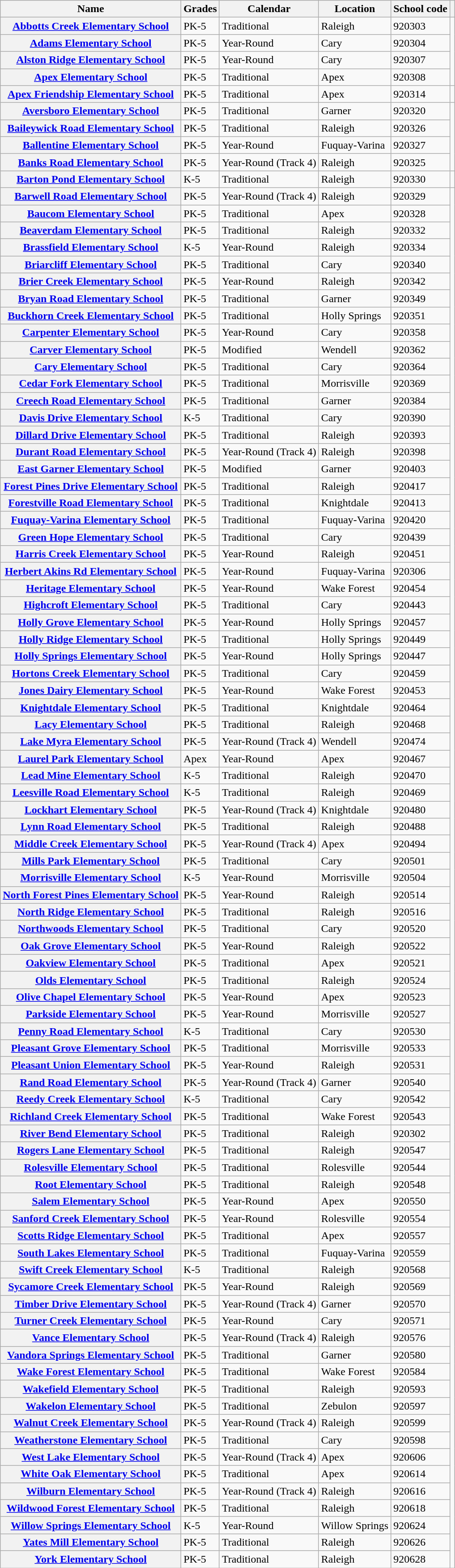<table class="wikitable sortable">
<tr>
<th scope="col">Name</th>
<th scope="col">Grades</th>
<th scope="col">Calendar</th>
<th scope="col">Location</th>
<th scope="col" class="unsortable">School code</th>
<th scope="col" class="unsortable"></th>
</tr>
<tr>
<th scope="row"><a href='#'>Abbotts Creek Elementary School</a></th>
<td>PK-5</td>
<td>Traditional</td>
<td>Raleigh</td>
<td>920303</td>
</tr>
<tr>
<th scope="row"><a href='#'>Adams Elementary School</a></th>
<td>PK-5</td>
<td>Year-Round</td>
<td>Cary</td>
<td>920304</td>
</tr>
<tr>
<th scope="row"><a href='#'>Alston Ridge Elementary School</a></th>
<td>PK-5</td>
<td>Year-Round</td>
<td>Cary</td>
<td>920307</td>
</tr>
<tr>
<th scope="row"><a href='#'>Apex Elementary School</a></th>
<td>PK-5</td>
<td>Traditional</td>
<td>Apex</td>
<td>920308</td>
</tr>
<tr>
<th scope="row"><a href='#'>Apex Friendship Elementary School</a></th>
<td>PK-5</td>
<td>Traditional</td>
<td>Apex</td>
<td>920314</td>
<td></td>
</tr>
<tr>
<th scope="row"><a href='#'>Aversboro Elementary School</a></th>
<td>PK-5</td>
<td>Traditional</td>
<td>Garner</td>
<td>920320</td>
</tr>
<tr>
<th scope="row"><a href='#'>Baileywick Road Elementary School</a></th>
<td>PK-5</td>
<td>Traditional</td>
<td>Raleigh</td>
<td>920326</td>
</tr>
<tr>
<th scope="row"><a href='#'>Ballentine Elementary School</a></th>
<td>PK-5</td>
<td>Year-Round</td>
<td>Fuquay-Varina</td>
<td>920327</td>
</tr>
<tr>
<th scope="row"><a href='#'>Banks Road Elementary School</a></th>
<td>PK-5</td>
<td>Year-Round (Track 4)</td>
<td>Raleigh</td>
<td>920325</td>
</tr>
<tr>
<th scope="row"><a href='#'>Barton Pond Elementary School</a></th>
<td>K-5</td>
<td>Traditional</td>
<td>Raleigh</td>
<td>920330</td>
<td></td>
</tr>
<tr>
<th scope="row"><a href='#'>Barwell Road Elementary School</a></th>
<td>PK-5</td>
<td>Year-Round (Track 4)</td>
<td>Raleigh</td>
<td>920329</td>
</tr>
<tr>
<th scope="row"><a href='#'>Baucom Elementary School</a></th>
<td>PK-5</td>
<td>Traditional</td>
<td>Apex</td>
<td>920328</td>
</tr>
<tr>
<th scope="row"><a href='#'>Beaverdam Elementary School</a></th>
<td>PK-5</td>
<td>Traditional</td>
<td>Raleigh</td>
<td>920332</td>
</tr>
<tr>
<th scope="row"><a href='#'>Brassfield Elementary School</a></th>
<td>K-5</td>
<td>Year-Round</td>
<td>Raleigh</td>
<td>920334</td>
</tr>
<tr>
<th scope="row"><a href='#'>Briarcliff Elementary School</a></th>
<td>PK-5</td>
<td>Traditional</td>
<td>Cary</td>
<td>920340</td>
</tr>
<tr>
<th scope="row"><a href='#'>Brier Creek Elementary School</a></th>
<td>PK-5</td>
<td>Year-Round</td>
<td>Raleigh</td>
<td>920342</td>
</tr>
<tr>
<th scope="row"><a href='#'>Bryan Road Elementary School</a></th>
<td>PK-5</td>
<td>Traditional</td>
<td>Garner</td>
<td>920349</td>
</tr>
<tr>
<th scope="row"><a href='#'>Buckhorn Creek Elementary School</a></th>
<td>PK-5</td>
<td>Traditional</td>
<td>Holly Springs</td>
<td>920351</td>
</tr>
<tr>
<th scope="row"><a href='#'>Carpenter Elementary School</a></th>
<td>PK-5</td>
<td>Year-Round</td>
<td>Cary</td>
<td>920358</td>
</tr>
<tr>
<th scope="row"><a href='#'>Carver Elementary School</a></th>
<td>PK-5</td>
<td>Modified</td>
<td>Wendell</td>
<td>920362</td>
</tr>
<tr>
<th scope="row"><a href='#'>Cary Elementary School</a></th>
<td>PK-5</td>
<td>Traditional</td>
<td>Cary</td>
<td>920364</td>
</tr>
<tr>
<th scope="row"><a href='#'>Cedar Fork Elementary School</a></th>
<td>PK-5</td>
<td>Traditional</td>
<td>Morrisville</td>
<td>920369</td>
</tr>
<tr>
<th scope="row"><a href='#'>Creech Road Elementary School</a></th>
<td>PK-5</td>
<td>Traditional</td>
<td>Garner</td>
<td>920384</td>
</tr>
<tr>
<th scope="row"><a href='#'>Davis Drive Elementary School</a></th>
<td>K-5</td>
<td>Traditional</td>
<td>Cary</td>
<td>920390</td>
</tr>
<tr>
<th scope="row"><a href='#'>Dillard Drive Elementary School</a></th>
<td>PK-5</td>
<td>Traditional</td>
<td>Raleigh</td>
<td>920393</td>
</tr>
<tr>
<th scope="row"><a href='#'>Durant Road Elementary School</a></th>
<td>PK-5</td>
<td>Year-Round (Track 4)</td>
<td>Raleigh</td>
<td>920398</td>
</tr>
<tr>
<th scope="row"><a href='#'>East Garner Elementary School</a></th>
<td>PK-5</td>
<td>Modified</td>
<td>Garner</td>
<td>920403</td>
</tr>
<tr>
<th scope="row"><a href='#'>Forest Pines Drive Elementary School</a></th>
<td>PK-5</td>
<td>Traditional</td>
<td>Raleigh</td>
<td>920417</td>
</tr>
<tr>
<th scope="row"><a href='#'>Forestville Road Elementary School</a></th>
<td>PK-5</td>
<td>Traditional</td>
<td>Knightdale</td>
<td>920413</td>
</tr>
<tr>
<th scope="row"><a href='#'>Fuquay-Varina Elementary School</a></th>
<td>PK-5</td>
<td>Traditional</td>
<td>Fuquay-Varina</td>
<td>920420</td>
</tr>
<tr>
<th scope="row"><a href='#'>Green Hope Elementary School</a></th>
<td>PK-5</td>
<td>Traditional</td>
<td>Cary</td>
<td>920439</td>
</tr>
<tr>
<th scope="row"><a href='#'>Harris Creek Elementary School</a></th>
<td>PK-5</td>
<td>Year-Round</td>
<td>Raleigh</td>
<td>920451</td>
</tr>
<tr>
<th scope="row"><a href='#'>Herbert Akins Rd Elementary School</a></th>
<td>PK-5</td>
<td>Year-Round</td>
<td>Fuquay-Varina</td>
<td>920306</td>
</tr>
<tr>
<th scope="row"><a href='#'>Heritage Elementary School</a></th>
<td>PK-5</td>
<td>Year-Round</td>
<td>Wake Forest</td>
<td>920454</td>
</tr>
<tr>
<th scope="row"><a href='#'>Highcroft Elementary School</a></th>
<td>PK-5</td>
<td>Traditional</td>
<td>Cary</td>
<td>920443</td>
</tr>
<tr>
<th scope="row"><a href='#'>Holly Grove Elementary School</a></th>
<td>PK-5</td>
<td>Year-Round</td>
<td>Holly Springs</td>
<td>920457</td>
</tr>
<tr>
<th scope="row"><a href='#'>Holly Ridge Elementary School</a></th>
<td>PK-5</td>
<td>Traditional</td>
<td>Holly Springs</td>
<td>920449</td>
</tr>
<tr>
<th scope="row"><a href='#'>Holly Springs Elementary School</a></th>
<td>PK-5</td>
<td>Year-Round</td>
<td>Holly Springs</td>
<td>920447</td>
</tr>
<tr>
<th scope="row"><a href='#'>Hortons Creek Elementary School</a></th>
<td>PK-5</td>
<td>Traditional</td>
<td>Cary</td>
<td>920459</td>
</tr>
<tr>
<th scope="row"><a href='#'>Jones Dairy Elementary School</a></th>
<td>PK-5</td>
<td>Year-Round</td>
<td>Wake Forest</td>
<td>920453</td>
</tr>
<tr>
<th scope="row"><a href='#'>Knightdale Elementary School</a></th>
<td>PK-5</td>
<td>Traditional</td>
<td>Knightdale</td>
<td>920464</td>
</tr>
<tr>
<th scope="row"><a href='#'>Lacy Elementary School</a></th>
<td>PK-5</td>
<td>Traditional</td>
<td>Raleigh</td>
<td>920468</td>
</tr>
<tr>
<th scope="row"><a href='#'>Lake Myra Elementary School</a></th>
<td>PK-5</td>
<td>Year-Round (Track 4)</td>
<td>Wendell</td>
<td>920474</td>
</tr>
<tr>
<th scope="row"><a href='#'>Laurel Park Elementary School</a></th>
<td>Apex</td>
<td>Year-Round</td>
<td>Apex</td>
<td>920467</td>
</tr>
<tr>
<th scope="row"><a href='#'>Lead Mine Elementary School</a></th>
<td>K-5</td>
<td>Traditional</td>
<td>Raleigh</td>
<td>920470</td>
</tr>
<tr>
<th scope="row"><a href='#'>Leesville Road Elementary School</a></th>
<td>K-5</td>
<td>Traditional</td>
<td>Raleigh</td>
<td>920469</td>
</tr>
<tr>
<th scope="row"><a href='#'>Lockhart Elementary School</a></th>
<td>PK-5</td>
<td>Year-Round (Track 4)</td>
<td>Knightdale</td>
<td>920480</td>
</tr>
<tr>
<th scope="row"><a href='#'>Lynn Road Elementary School</a></th>
<td>PK-5</td>
<td>Traditional</td>
<td>Raleigh</td>
<td>920488</td>
</tr>
<tr>
<th scope="row"><a href='#'>Middle Creek Elementary School</a></th>
<td>PK-5</td>
<td>Year-Round (Track 4)</td>
<td>Apex</td>
<td>920494</td>
</tr>
<tr>
<th scope="row"><a href='#'>Mills Park Elementary School</a></th>
<td>PK-5</td>
<td>Traditional</td>
<td>Cary</td>
<td>920501</td>
</tr>
<tr>
<th scope="row"><a href='#'>Morrisville Elementary School</a></th>
<td>K-5</td>
<td>Year-Round</td>
<td>Morrisville</td>
<td>920504</td>
</tr>
<tr>
<th scope="row"><a href='#'>North Forest Pines Elementary School</a></th>
<td>PK-5</td>
<td>Year-Round</td>
<td>Raleigh</td>
<td>920514</td>
</tr>
<tr>
<th scope="row"><a href='#'>North Ridge Elementary School</a></th>
<td>PK-5</td>
<td>Traditional</td>
<td>Raleigh</td>
<td>920516</td>
</tr>
<tr>
<th scope="row"><a href='#'>Northwoods Elementary School</a></th>
<td>PK-5</td>
<td>Traditional</td>
<td>Cary</td>
<td>920520</td>
</tr>
<tr>
<th scope="row"><a href='#'>Oak Grove Elementary School</a></th>
<td>PK-5</td>
<td>Year-Round</td>
<td>Raleigh</td>
<td>920522</td>
</tr>
<tr>
<th scope="row"><a href='#'>Oakview Elementary School</a></th>
<td>PK-5</td>
<td>Traditional</td>
<td>Apex</td>
<td>920521</td>
</tr>
<tr>
<th scope="row"><a href='#'>Olds Elementary School</a></th>
<td>PK-5</td>
<td>Traditional</td>
<td>Raleigh</td>
<td>920524</td>
</tr>
<tr>
<th scope="row"><a href='#'>Olive Chapel Elementary School</a></th>
<td>PK-5</td>
<td>Year-Round</td>
<td>Apex</td>
<td>920523</td>
</tr>
<tr>
<th scope="row"><a href='#'>Parkside Elementary School</a></th>
<td>PK-5</td>
<td>Year-Round</td>
<td>Morrisville</td>
<td>920527</td>
</tr>
<tr>
<th scope="row"><a href='#'>Penny Road Elementary School</a></th>
<td>K-5</td>
<td>Traditional</td>
<td>Cary</td>
<td>920530</td>
</tr>
<tr>
<th scope="row"><a href='#'>Pleasant Grove Elementary School</a></th>
<td>PK-5</td>
<td>Traditional</td>
<td>Morrisville</td>
<td>920533</td>
</tr>
<tr>
<th scope="row"><a href='#'>Pleasant Union Elementary School</a></th>
<td>PK-5</td>
<td>Year-Round</td>
<td>Raleigh</td>
<td>920531</td>
</tr>
<tr>
<th scope="row"><a href='#'>Rand Road Elementary School</a></th>
<td>PK-5</td>
<td>Year-Round (Track 4)</td>
<td>Garner</td>
<td>920540</td>
</tr>
<tr>
<th scope="row"><a href='#'>Reedy Creek Elementary School</a></th>
<td>K-5</td>
<td>Traditional</td>
<td>Cary</td>
<td>920542</td>
</tr>
<tr>
<th scope="row"><a href='#'>Richland Creek Elementary School</a></th>
<td>PK-5</td>
<td>Traditional</td>
<td>Wake Forest</td>
<td>920543</td>
</tr>
<tr>
<th scope="row"><a href='#'>River Bend Elementary School</a></th>
<td>PK-5</td>
<td>Traditional</td>
<td>Raleigh</td>
<td>920302</td>
</tr>
<tr>
<th scope="row"><a href='#'>Rogers Lane Elementary School</a></th>
<td>PK-5</td>
<td>Traditional</td>
<td>Raleigh</td>
<td>920547</td>
</tr>
<tr>
<th scope="row"><a href='#'>Rolesville Elementary School</a></th>
<td>PK-5</td>
<td>Traditional</td>
<td>Rolesville</td>
<td>920544</td>
</tr>
<tr>
<th scope="row"><a href='#'>Root Elementary School</a></th>
<td>PK-5</td>
<td>Traditional</td>
<td>Raleigh</td>
<td>920548</td>
</tr>
<tr>
<th scope="row"><a href='#'>Salem Elementary School</a></th>
<td>PK-5</td>
<td>Year-Round</td>
<td>Apex</td>
<td>920550</td>
</tr>
<tr>
<th scope="row"><a href='#'>Sanford Creek Elementary School</a></th>
<td>PK-5</td>
<td>Year-Round</td>
<td>Rolesville</td>
<td>920554</td>
</tr>
<tr>
<th scope="row"><a href='#'>Scotts Ridge Elementary School</a></th>
<td>PK-5</td>
<td>Traditional</td>
<td>Apex</td>
<td>920557</td>
</tr>
<tr>
<th scope="row"><a href='#'>South Lakes Elementary School</a></th>
<td>PK-5</td>
<td>Traditional</td>
<td>Fuquay-Varina</td>
<td>920559</td>
</tr>
<tr>
<th scope="row"><a href='#'>Swift Creek Elementary School</a></th>
<td>K-5</td>
<td>Traditional</td>
<td>Raleigh</td>
<td>920568</td>
</tr>
<tr>
<th scope="row"><a href='#'>Sycamore Creek Elementary School</a></th>
<td>PK-5</td>
<td>Year-Round</td>
<td>Raleigh</td>
<td>920569</td>
</tr>
<tr>
<th scope="row"><a href='#'>Timber Drive Elementary School</a></th>
<td>PK-5</td>
<td>Year-Round (Track 4)</td>
<td>Garner</td>
<td>920570</td>
</tr>
<tr>
<th scope="row"><a href='#'>Turner Creek Elementary School</a></th>
<td>PK-5</td>
<td>Year-Round</td>
<td>Cary</td>
<td>920571</td>
</tr>
<tr>
<th scope="row"><a href='#'>Vance Elementary School</a></th>
<td>PK-5</td>
<td>Year-Round (Track 4)</td>
<td>Raleigh</td>
<td>920576</td>
</tr>
<tr>
<th scope="row"><a href='#'>Vandora Springs Elementary School</a></th>
<td>PK-5</td>
<td>Traditional</td>
<td>Garner</td>
<td>920580</td>
</tr>
<tr>
<th scope="row"><a href='#'>Wake Forest Elementary School</a></th>
<td>PK-5</td>
<td>Traditional</td>
<td>Wake Forest</td>
<td>920584</td>
</tr>
<tr>
<th scope="row"><a href='#'>Wakefield Elementary School</a></th>
<td>PK-5</td>
<td>Traditional</td>
<td>Raleigh</td>
<td>920593</td>
</tr>
<tr>
<th scope="row"><a href='#'>Wakelon Elementary School</a></th>
<td>PK-5</td>
<td>Traditional</td>
<td>Zebulon</td>
<td>920597</td>
</tr>
<tr>
<th scope="row"><a href='#'>Walnut Creek Elementary School</a></th>
<td>PK-5</td>
<td>Year-Round (Track 4)</td>
<td>Raleigh</td>
<td>920599</td>
</tr>
<tr>
<th scope="row"><a href='#'>Weatherstone Elementary School</a></th>
<td>PK-5</td>
<td>Traditional</td>
<td>Cary</td>
<td>920598</td>
</tr>
<tr>
<th scope="row"><a href='#'>West Lake Elementary School</a></th>
<td>PK-5</td>
<td>Year-Round (Track 4)</td>
<td>Apex</td>
<td>920606</td>
</tr>
<tr>
<th scope="row"><a href='#'>White Oak Elementary School</a></th>
<td>PK-5</td>
<td>Traditional</td>
<td>Apex</td>
<td>920614</td>
</tr>
<tr>
<th scope="row"><a href='#'>Wilburn Elementary School</a></th>
<td>PK-5</td>
<td>Year-Round (Track 4)</td>
<td>Raleigh</td>
<td>920616</td>
</tr>
<tr>
<th scope="row"><a href='#'>Wildwood Forest Elementary School</a></th>
<td>PK-5</td>
<td>Traditional</td>
<td>Raleigh</td>
<td>920618</td>
</tr>
<tr>
<th scope="row"><a href='#'>Willow Springs Elementary School</a></th>
<td>K-5</td>
<td>Year-Round</td>
<td>Willow Springs</td>
<td>920624</td>
</tr>
<tr>
<th scope="row"><a href='#'>Yates Mill Elementary School</a></th>
<td>PK-5</td>
<td>Traditional</td>
<td>Raleigh</td>
<td>920626</td>
</tr>
<tr>
<th scope="row"><a href='#'>York Elementary School</a></th>
<td>PK-5</td>
<td>Traditional</td>
<td>Raleigh</td>
<td>920628</td>
</tr>
</table>
